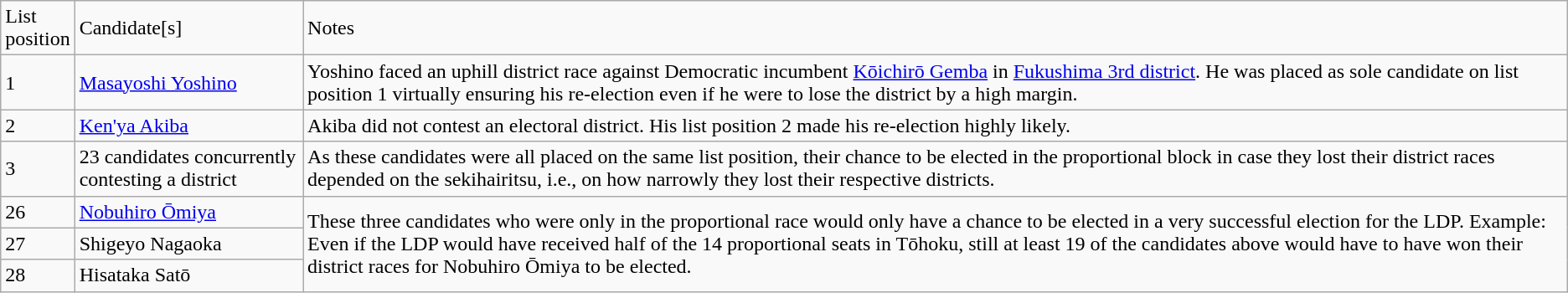<table class="wikitable">
<tr>
<td>List<br>position</td>
<td>Candidate[s]</td>
<td>Notes</td>
</tr>
<tr>
<td>1</td>
<td><a href='#'>Masayoshi Yoshino</a></td>
<td>Yoshino faced an uphill district race against Democratic incumbent <a href='#'>Kōichirō Gemba</a> in <a href='#'>Fukushima 3rd district</a>. He was placed as sole candidate on list position 1 virtually ensuring his re-election even if he were to lose the district by a high margin.</td>
</tr>
<tr>
<td>2</td>
<td><a href='#'>Ken'ya Akiba</a></td>
<td>Akiba did not contest an electoral district. His list position 2 made his re-election highly likely.</td>
</tr>
<tr>
<td>3</td>
<td>23 candidates concurrently contesting a district</td>
<td>As these candidates were all placed on the same list position, their chance to be elected in the proportional block in case they lost their district races depended on the sekihairitsu, i.e., on how narrowly they lost their respective districts.</td>
</tr>
<tr>
<td>26</td>
<td><a href='#'>Nobuhiro Ōmiya</a></td>
<td rowspan="3">These three candidates who were only in the proportional race would only have a chance to be elected in a very successful election for the LDP. Example: Even if the LDP would have received half of the 14 proportional seats in Tōhoku, still at least 19 of the candidates above would have to have won their district races for Nobuhiro Ōmiya to be elected.</td>
</tr>
<tr>
<td>27</td>
<td>Shigeyo Nagaoka</td>
</tr>
<tr>
<td>28</td>
<td>Hisataka Satō</td>
</tr>
</table>
